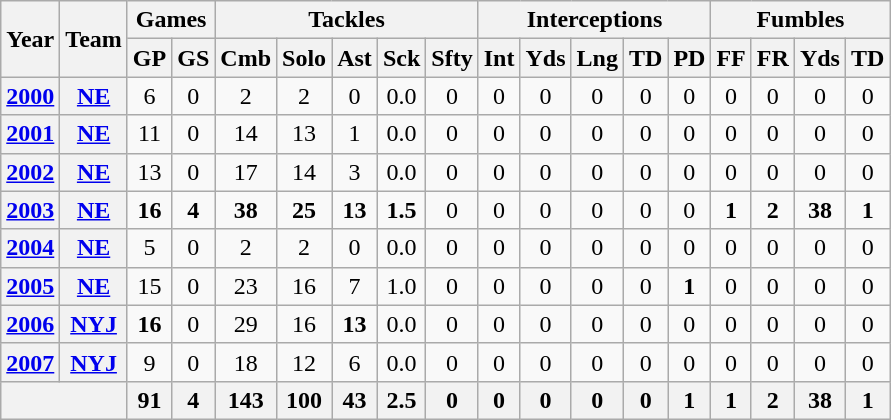<table class= "wikitable" style="text-align: center;">
<tr>
<th rowspan="2">Year</th>
<th rowspan="2">Team</th>
<th colspan="2">Games</th>
<th colspan="5">Tackles</th>
<th colspan="5">Interceptions</th>
<th colspan="5">Fumbles</th>
</tr>
<tr>
<th>GP</th>
<th>GS</th>
<th>Cmb</th>
<th>Solo</th>
<th>Ast</th>
<th>Sck</th>
<th>Sfty</th>
<th>Int</th>
<th>Yds</th>
<th>Lng</th>
<th>TD</th>
<th>PD</th>
<th>FF</th>
<th>FR</th>
<th>Yds</th>
<th>TD</th>
</tr>
<tr>
<th><a href='#'>2000</a></th>
<th><a href='#'>NE</a></th>
<td>6</td>
<td>0</td>
<td>2</td>
<td>2</td>
<td>0</td>
<td>0.0</td>
<td>0</td>
<td>0</td>
<td>0</td>
<td>0</td>
<td>0</td>
<td>0</td>
<td>0</td>
<td>0</td>
<td>0</td>
<td>0</td>
</tr>
<tr>
<th><a href='#'>2001</a></th>
<th><a href='#'>NE</a></th>
<td>11</td>
<td>0</td>
<td>14</td>
<td>13</td>
<td>1</td>
<td>0.0</td>
<td>0</td>
<td>0</td>
<td>0</td>
<td>0</td>
<td>0</td>
<td>0</td>
<td>0</td>
<td>0</td>
<td>0</td>
<td>0</td>
</tr>
<tr>
<th><a href='#'>2002</a></th>
<th><a href='#'>NE</a></th>
<td>13</td>
<td>0</td>
<td>17</td>
<td>14</td>
<td>3</td>
<td>0.0</td>
<td>0</td>
<td>0</td>
<td>0</td>
<td>0</td>
<td>0</td>
<td>0</td>
<td>0</td>
<td>0</td>
<td>0</td>
<td>0</td>
</tr>
<tr>
<th><a href='#'>2003</a></th>
<th><a href='#'>NE</a></th>
<td><strong>16</strong></td>
<td><strong>4</strong></td>
<td><strong>38</strong></td>
<td><strong>25</strong></td>
<td><strong>13</strong></td>
<td><strong>1.5</strong></td>
<td>0</td>
<td>0</td>
<td>0</td>
<td>0</td>
<td>0</td>
<td>0</td>
<td><strong>1</strong></td>
<td><strong>2</strong></td>
<td><strong>38</strong></td>
<td><strong>1</strong></td>
</tr>
<tr>
<th><a href='#'>2004</a></th>
<th><a href='#'>NE</a></th>
<td>5</td>
<td>0</td>
<td>2</td>
<td>2</td>
<td>0</td>
<td>0.0</td>
<td>0</td>
<td>0</td>
<td>0</td>
<td>0</td>
<td>0</td>
<td>0</td>
<td>0</td>
<td>0</td>
<td>0</td>
<td>0</td>
</tr>
<tr>
<th><a href='#'>2005</a></th>
<th><a href='#'>NE</a></th>
<td>15</td>
<td>0</td>
<td>23</td>
<td>16</td>
<td>7</td>
<td>1.0</td>
<td>0</td>
<td>0</td>
<td>0</td>
<td>0</td>
<td>0</td>
<td><strong>1</strong></td>
<td>0</td>
<td>0</td>
<td>0</td>
<td>0</td>
</tr>
<tr>
<th><a href='#'>2006</a></th>
<th><a href='#'>NYJ</a></th>
<td><strong>16</strong></td>
<td>0</td>
<td>29</td>
<td>16</td>
<td><strong>13</strong></td>
<td>0.0</td>
<td>0</td>
<td>0</td>
<td>0</td>
<td>0</td>
<td>0</td>
<td>0</td>
<td>0</td>
<td>0</td>
<td>0</td>
<td>0</td>
</tr>
<tr>
<th><a href='#'>2007</a></th>
<th><a href='#'>NYJ</a></th>
<td>9</td>
<td>0</td>
<td>18</td>
<td>12</td>
<td>6</td>
<td>0.0</td>
<td>0</td>
<td>0</td>
<td>0</td>
<td>0</td>
<td>0</td>
<td>0</td>
<td>0</td>
<td>0</td>
<td>0</td>
<td>0</td>
</tr>
<tr>
<th colspan="2"></th>
<th>91</th>
<th>4</th>
<th>143</th>
<th>100</th>
<th>43</th>
<th>2.5</th>
<th>0</th>
<th>0</th>
<th>0</th>
<th>0</th>
<th>0</th>
<th>1</th>
<th>1</th>
<th>2</th>
<th>38</th>
<th>1</th>
</tr>
</table>
